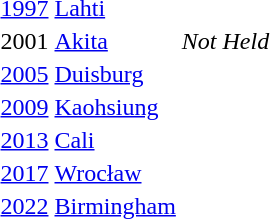<table>
<tr>
<td><a href='#'>1997</a></td>
<td> <a href='#'>Lahti</a></td>
<td></td>
<td></td>
<td></td>
</tr>
<tr>
<td>2001</td>
<td> <a href='#'>Akita</a></td>
<td colspan=3 align=center><em>Not Held</em></td>
</tr>
<tr>
<td><a href='#'>2005</a></td>
<td> <a href='#'>Duisburg</a></td>
<td></td>
<td></td>
<td> <br></td>
</tr>
<tr>
<td><a href='#'>2009</a></td>
<td> <a href='#'>Kaohsiung</a></td>
<td></td>
<td></td>
<td></td>
</tr>
<tr>
<td><a href='#'>2013</a></td>
<td> <a href='#'>Cali</a></td>
<td></td>
<td></td>
<td></td>
</tr>
<tr>
<td><a href='#'>2017</a></td>
<td> <a href='#'>Wrocław</a></td>
<td></td>
<td></td>
<td></td>
</tr>
<tr>
<td><a href='#'>2022</a></td>
<td> <a href='#'>Birmingham</a></td>
<td></td>
<td></td>
<td></td>
</tr>
</table>
